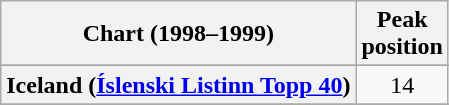<table class="wikitable sortable plainrowheaders" style="text-align:center">
<tr>
<th scope="col">Chart (1998–1999)</th>
<th scope="col">Peak<br>position</th>
</tr>
<tr>
</tr>
<tr>
</tr>
<tr>
</tr>
<tr>
</tr>
<tr>
<th scope="row">Iceland (<a href='#'>Íslenski Listinn Topp 40</a>)</th>
<td>14</td>
</tr>
<tr>
</tr>
<tr>
</tr>
<tr>
</tr>
<tr>
</tr>
<tr>
</tr>
<tr>
</tr>
<tr>
</tr>
<tr>
</tr>
<tr>
</tr>
<tr>
</tr>
</table>
